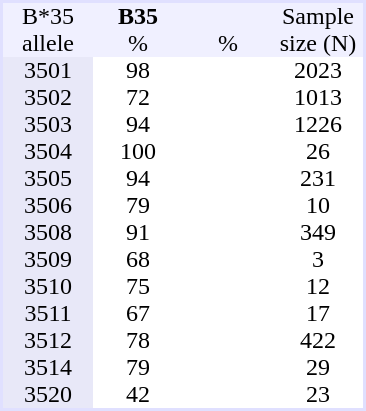<table border="0" cellspacing="0" cellpadding="0" style="text-align:center; background:#ffffff; margin-right: 1em; border:2px #e0e0ff solid;">
<tr style="background:#f0f0ff">
<td style="width:60px">B*35</td>
<td style="width:60px"><strong>B35</strong></td>
<td style="width:60px"></td>
<td style="width:60px">Sample</td>
</tr>
<tr style="background:#f0f0ff">
<td>allele</td>
<td>%</td>
<td>%</td>
<td>size (N)</td>
</tr>
<tr>
</tr>
<tr>
<td style = "background:#e8e8f8">3501</td>
<td>98</td>
<td></td>
<td>2023</td>
</tr>
<tr>
<td style = "background:#e8e8f8">3502</td>
<td>72</td>
<td></td>
<td>1013</td>
</tr>
<tr>
<td style = "background:#e8e8f8">3503</td>
<td>94</td>
<td></td>
<td>1226</td>
</tr>
<tr>
<td style = "background:#e8e8f8">3504</td>
<td>100</td>
<td></td>
<td>26</td>
</tr>
<tr>
<td style = "background:#e8e8f8">3505</td>
<td>94</td>
<td></td>
<td>231</td>
</tr>
<tr>
<td style = "background:#e8e8f8">3506</td>
<td>79</td>
<td></td>
<td>10</td>
</tr>
<tr>
<td style = "background:#e8e8f8">3508</td>
<td>91</td>
<td></td>
<td>349</td>
</tr>
<tr>
<td style = "background:#e8e8f8">3509</td>
<td>68</td>
<td></td>
<td>3</td>
</tr>
<tr>
<td style = "background:#e8e8f8">3510</td>
<td>75</td>
<td></td>
<td>12</td>
</tr>
<tr>
<td style = "background:#e8e8f8">3511</td>
<td>67</td>
<td></td>
<td>17</td>
</tr>
<tr>
<td style = "background:#e8e8f8">3512</td>
<td>78</td>
<td></td>
<td>422</td>
</tr>
<tr>
<td style = "background:#e8e8f8">3514</td>
<td>79</td>
<td></td>
<td>29</td>
</tr>
<tr>
<td style = "background:#e8e8f8">3520</td>
<td>42</td>
<td></td>
<td>23</td>
</tr>
</table>
